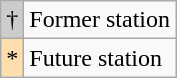<table class="wikitable" style="font-size:100%;">
<tr>
<td style="background-color:#cccccc">†</td>
<td>Former station</td>
</tr>
<tr>
<td style="background-color:#ffdead">*</td>
<td>Future station</td>
</tr>
</table>
